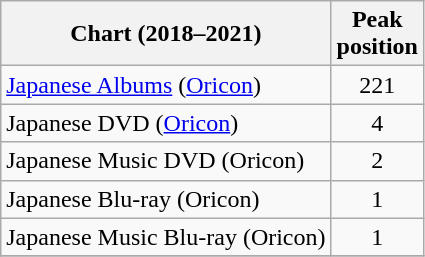<table class="wikitable sortable plainrowheaders">
<tr>
<th>Chart (2018–2021)</th>
<th>Peak<br>position</th>
</tr>
<tr>
<td align="left"><a href='#'>Japanese Albums</a> (<a href='#'>Oricon</a>)</td>
<td align="center">221</td>
</tr>
<tr>
<td align="left">Japanese DVD (<a href='#'>Oricon</a>)</td>
<td align="center">4</td>
</tr>
<tr>
<td align="left">Japanese Music DVD (Oricon)</td>
<td align="center">2</td>
</tr>
<tr>
<td align="left">Japanese Blu-ray (Oricon)</td>
<td align="center">1</td>
</tr>
<tr>
<td align="left">Japanese Music Blu-ray (Oricon)</td>
<td align="center">1</td>
</tr>
<tr>
</tr>
</table>
